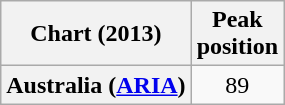<table class="wikitable plainrowheaders" style="text-align:center">
<tr>
<th scope="col">Chart (2013)</th>
<th scope="col">Peak<br>position</th>
</tr>
<tr>
<th scope="row">Australia (<a href='#'>ARIA</a>)</th>
<td>89</td>
</tr>
</table>
